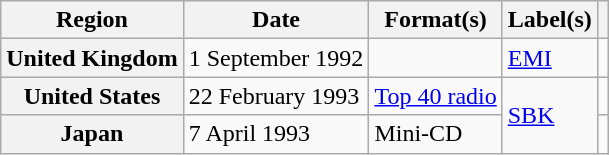<table class="wikitable plainrowheaders">
<tr>
<th scope="col">Region</th>
<th scope="col">Date</th>
<th scope="col">Format(s)</th>
<th scope="col">Label(s)</th>
<th scope="col"></th>
</tr>
<tr>
<th scope="row">United Kingdom</th>
<td>1 September 1992</td>
<td></td>
<td><a href='#'>EMI</a></td>
<td></td>
</tr>
<tr>
<th scope="row">United States</th>
<td>22 February 1993</td>
<td><a href='#'>Top 40 radio</a></td>
<td rowspan="2"><a href='#'>SBK</a></td>
<td></td>
</tr>
<tr>
<th scope="row">Japan</th>
<td>7 April 1993</td>
<td>Mini-CD</td>
<td></td>
</tr>
</table>
